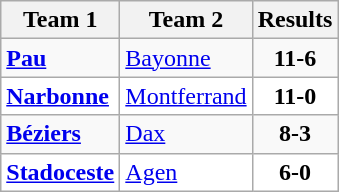<table class="wikitable">
<tr>
<th>Team 1</th>
<th>Team 2</th>
<th>Results</th>
</tr>
<tr>
<td><strong><a href='#'>Pau</a></strong></td>
<td><a href='#'>Bayonne</a></td>
<td align="center"><strong>11-6</strong></td>
</tr>
<tr bgcolor="white">
<td><strong><a href='#'>Narbonne</a></strong></td>
<td><a href='#'>Montferrand</a></td>
<td align="center"><strong>11-0</strong></td>
</tr>
<tr>
<td><strong><a href='#'>Béziers</a></strong></td>
<td><a href='#'>Dax</a></td>
<td align="center"><strong>8-3</strong></td>
</tr>
<tr bgcolor="white">
<td><strong><a href='#'>Stadoceste</a></strong></td>
<td><a href='#'>Agen</a></td>
<td align="center"><strong>6-0</strong></td>
</tr>
</table>
